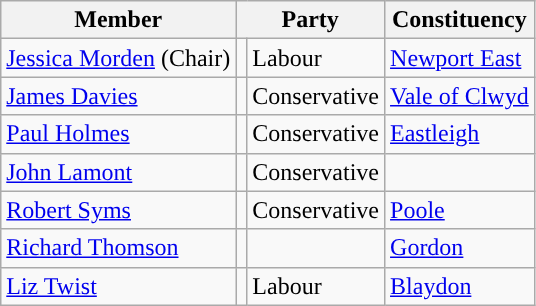<table class="wikitable">
<tr>
<th valign="top">Member</th>
<th colspan="2" valign="top">Party</th>
<th valign="top">Constituency</th>
</tr>
<tr>
<td><a href='#'>Jessica Morden</a> (Chair)</td>
<td style="color:inherit;background:"></td>
<td>Labour</td>
<td><a href='#'>Newport East</a></td>
</tr>
<tr>
<td><a href='#'>James Davies</a></td>
<td style="color:inherit;background:"></td>
<td>Conservative</td>
<td><a href='#'>Vale of Clwyd</a></td>
</tr>
<tr>
<td><a href='#'>Paul Holmes</a></td>
<td style="color:inherit;background:"></td>
<td>Conservative</td>
<td><a href='#'>Eastleigh</a></td>
</tr>
<tr>
<td><a href='#'>John Lamont</a></td>
<td style="color:inherit;background:"></td>
<td>Conservative</td>
<td><a href='#'></a></td>
</tr>
<tr>
<td><a href='#'>Robert Syms</a></td>
<td style="color:inherit;background:"></td>
<td>Conservative</td>
<td><a href='#'>Poole</a></td>
</tr>
<tr>
<td><a href='#'>Richard Thomson</a></td>
<td style="color:inherit;background:"></td>
<td></td>
<td><a href='#'>Gordon</a></td>
</tr>
<tr>
<td><a href='#'>Liz Twist</a></td>
<td style="color:inherit;background:"></td>
<td>Labour</td>
<td><a href='#'>Blaydon</a></td>
</tr>
</table>
